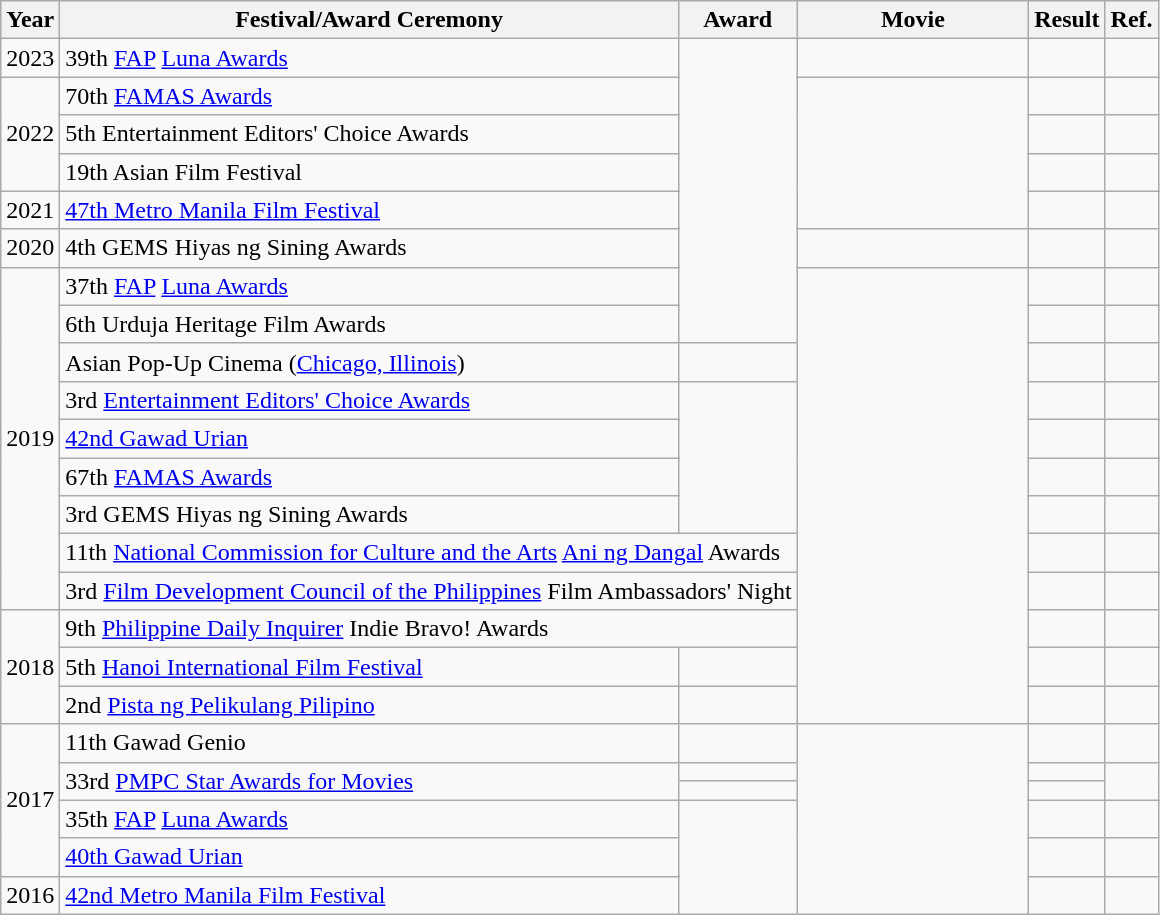<table class="wikitable">
<tr>
<th>Year</th>
<th>Festival/Award Ceremony</th>
<th>Award</th>
<th style="width:20%;">Movie</th>
<th>Result</th>
<th>Ref.</th>
</tr>
<tr>
<td>2023</td>
<td>39th <a href='#'>FAP</a> <a href='#'>Luna Awards</a></td>
<td rowspan=8></td>
<td></td>
<td></td>
<td></td>
</tr>
<tr>
<td rowspan=3>2022</td>
<td>70th <a href='#'>FAMAS Awards</a></td>
<td rowspan=4></td>
<td></td>
<td></td>
</tr>
<tr>
<td>5th Entertainment Editors' Choice Awards</td>
<td></td>
<td></td>
</tr>
<tr>
<td>19th Asian Film Festival</td>
<td></td>
<td></td>
</tr>
<tr>
<td>2021</td>
<td><a href='#'>47th Metro Manila Film Festival</a></td>
<td></td>
<td></td>
</tr>
<tr>
<td>2020</td>
<td>4th GEMS Hiyas ng Sining Awards</td>
<td></td>
<td></td>
<td></td>
</tr>
<tr>
<td rowspan=9>2019</td>
<td>37th <a href='#'>FAP</a> <a href='#'>Luna Awards</a></td>
<td rowspan=12></td>
<td></td>
<td></td>
</tr>
<tr>
<td>6th Urduja Heritage Film Awards</td>
<td></td>
<td></td>
</tr>
<tr>
<td>Asian Pop-Up Cinema (<a href='#'>Chicago, Illinois</a>)</td>
<td></td>
<td></td>
<td></td>
</tr>
<tr>
<td>3rd <a href='#'>Entertainment Editors' Choice Awards</a></td>
<td rowspan=4></td>
<td></td>
<td></td>
</tr>
<tr>
<td><a href='#'>42nd Gawad Urian</a></td>
<td></td>
<td></td>
</tr>
<tr>
<td>67th <a href='#'>FAMAS Awards</a></td>
<td></td>
<td></td>
</tr>
<tr>
<td>3rd GEMS Hiyas ng Sining Awards</td>
<td></td>
<td></td>
</tr>
<tr>
<td colspan=2>11th <a href='#'>National Commission for Culture and the Arts</a> <a href='#'>Ani ng Dangal</a> Awards</td>
<td></td>
<td></td>
</tr>
<tr>
<td colspan=2>3rd <a href='#'>Film Development Council of the Philippines</a> Film Ambassadors' Night</td>
<td></td>
<td></td>
</tr>
<tr>
<td rowspan=3>2018</td>
<td colspan=2>9th <a href='#'>Philippine Daily Inquirer</a> Indie Bravo! Awards</td>
<td></td>
<td></td>
</tr>
<tr>
<td>5th <a href='#'>Hanoi International Film Festival</a></td>
<td></td>
<td></td>
<td></td>
</tr>
<tr>
<td>2nd <a href='#'>Pista ng Pelikulang Pilipino</a></td>
<td></td>
<td></td>
<td></td>
</tr>
<tr>
<td rowspan=5>2017</td>
<td>11th Gawad Genio</td>
<td></td>
<td rowspan=6></td>
<td></td>
<td></td>
</tr>
<tr>
<td rowspan=2>33rd <a href='#'>PMPC Star Awards for Movies</a></td>
<td></td>
<td></td>
<td rowspan=2></td>
</tr>
<tr>
<td></td>
<td></td>
</tr>
<tr>
<td>35th <a href='#'>FAP</a> <a href='#'>Luna Awards</a></td>
<td rowspan=3></td>
<td></td>
<td></td>
</tr>
<tr>
<td><a href='#'>40th Gawad Urian</a></td>
<td></td>
<td></td>
</tr>
<tr>
<td>2016</td>
<td><a href='#'>42nd Metro Manila Film Festival</a></td>
<td></td>
<td></td>
</tr>
</table>
